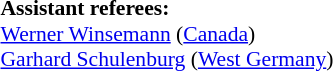<table width=50% style="font-size: 90%">
<tr>
<td><br><br>
<strong>Assistant referees:</strong>
<br><a href='#'>Werner Winsemann</a> (<a href='#'>Canada</a>)
<br><a href='#'>Garhard Schulenburg</a> (<a href='#'>West Germany</a>)</td>
</tr>
</table>
